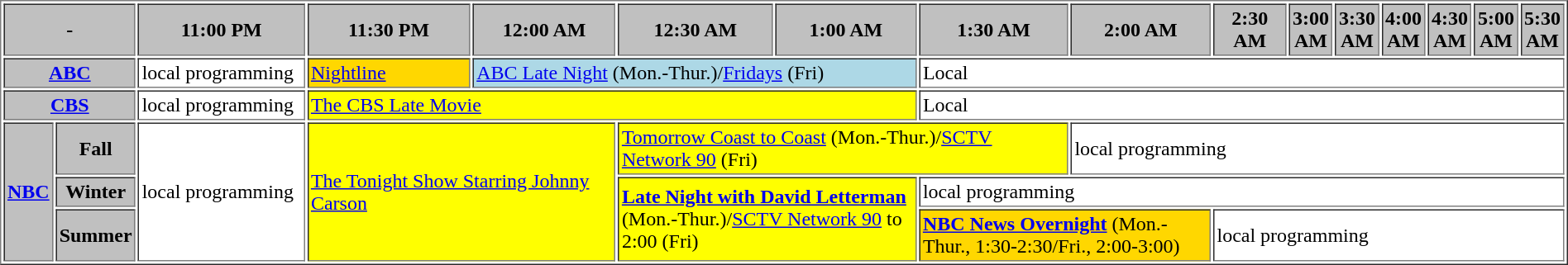<table border="1" cellpadding="2">
<tr>
<th bgcolor="#C0C0C0" colspan=2>-</th>
<th width="13%" bgcolor="#C0C0C0">11:00 PM</th>
<th width="14%" bgcolor="#C0C0C0">11:30 PM</th>
<th width="13%" bgcolor="#C0C0C0">12:00 AM</th>
<th width="14%" bgcolor="#C0C0C0">12:30 AM</th>
<th width="13%" bgcolor="#C0C0C0">1:00 AM</th>
<th width="14%" bgcolor="#C0C0C0">1:30 AM</th>
<th width="13%" bgcolor="#C0C0C0">2:00 AM</th>
<th width="14%" bgcolor="#C0C0C0">2:30 AM</th>
<th width="13%" bgcolor="#C0C0C0">3:00 AM</th>
<th width="14%" bgcolor="#C0C0C0">3:30 AM</th>
<th width="13%" bgcolor="#C0C0C0">4:00 AM</th>
<th width="14%" bgcolor="#C0C0C0">4:30 AM</th>
<th width="13%" bgcolor="#C0C0C0">5:00 AM</th>
<th width="14%" bgcolor="#C0C0C0">5:30 AM</th>
</tr>
<tr>
<th bgcolor="#C0C0C0" colspan=2><a href='#'>ABC</a></th>
<td bgcolor="white">local programming</td>
<td bgcolor="gold"><a href='#'>Nightline</a></td>
<td bgcolor="lightblue" colspan="3"><a href='#'>ABC Late Night</a> (Mon.-Thur.)/<a href='#'>Fridays</a> (Fri)</td>
<td bgcolor="white" colspan="9">Local</td>
</tr>
<tr>
<th bgcolor="#C0C0C0" colspan=2><a href='#'>CBS</a></th>
<td bgcolor="white">local programming</td>
<td bgcolor="yellow" colspan="4"><a href='#'>The CBS Late Movie</a></td>
<td bgcolor="white" colspan="9">Local</td>
</tr>
<tr>
<th bgcolor="#C0C0C0" rowspan=3><a href='#'>NBC</a></th>
<th bgcolor=#C0C0C0>Fall</th>
<td bgcolor="white" rowspan=3>local programming</td>
<td bgcolor="yellow" colspan="2" rowspan=3><a href='#'>The Tonight Show Starring Johnny Carson</a></td>
<td bgcolor="yellow" colspan="3"><a href='#'>Tomorrow Coast to Coast</a> (Mon.-Thur.)/<a href='#'>SCTV Network 90</a> (Fri)</td>
<td bgcolor="white" colspan="8">local programming</td>
</tr>
<tr>
<th bgcolor=#C0C0C0>Winter</th>
<td bgcolor="yellow" colspan="2" rowspan=2><strong><a href='#'>Late Night with David Letterman</a></strong> (Mon.-Thur.)/<a href='#'>SCTV Network 90</a> to 2:00 (Fri)</td>
<td bgcolor="white" colspan="9">local programming</td>
</tr>
<tr>
<th bgcolor=#C0C0C0>Summer</th>
<td bgcolor="gold" colspan="2"><strong><a href='#'>NBC News Overnight</a></strong> (Mon.-Thur., 1:30-2:30/Fri., 2:00-3:00)</td>
<td bgcolor="white" colspan="7">local programming</td>
</tr>
</table>
